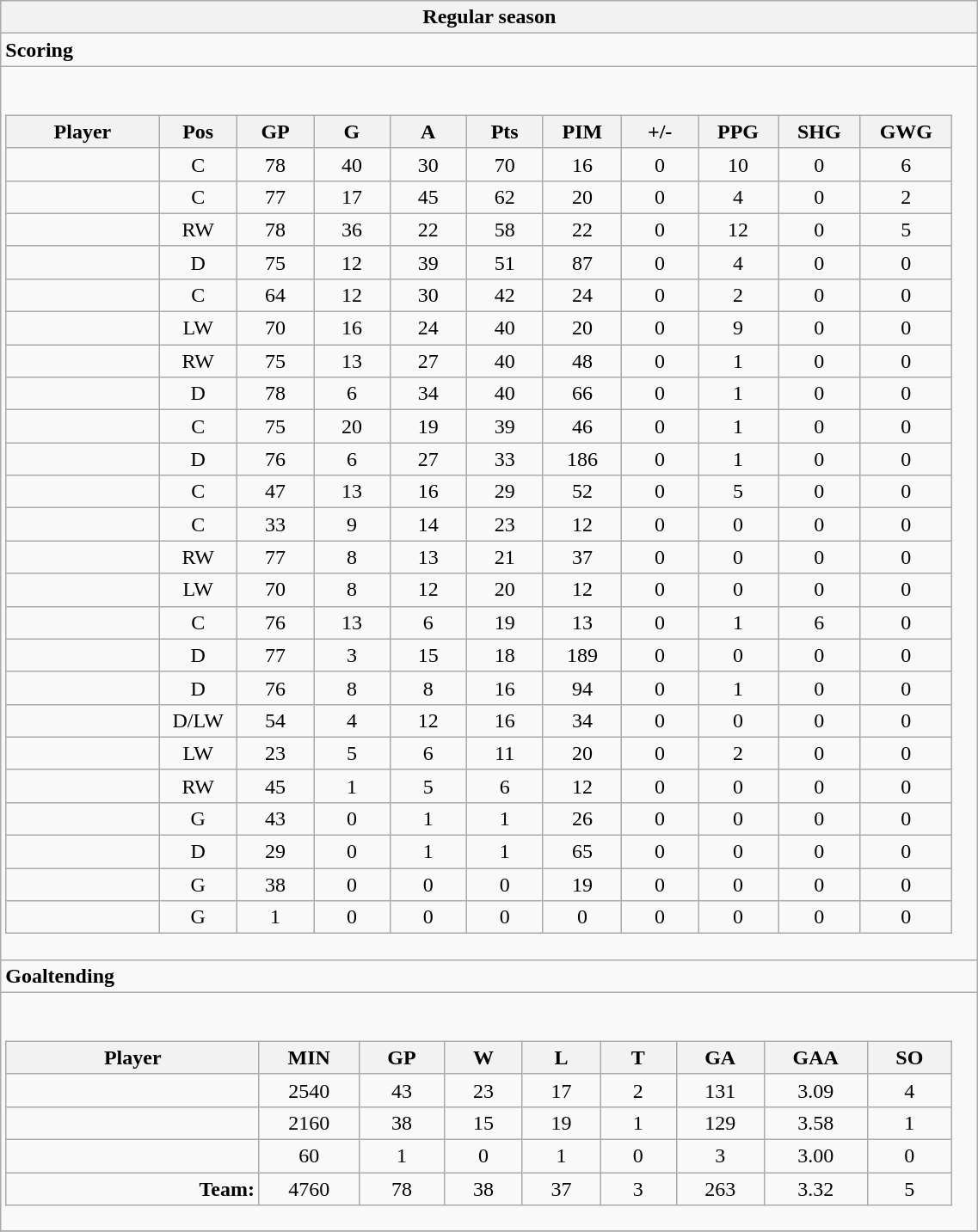<table class="wikitable collapsible" width="60%" border="1">
<tr>
<th>Regular season</th>
</tr>
<tr>
<td class="tocccolors"><strong>Scoring</strong></td>
</tr>
<tr>
<td><br><table class="wikitable sortable">
<tr ALIGN="center">
<th bgcolor="#DDDDFF" width="10%">Player</th>
<th bgcolor="#DDDDFF" width="3%" title="Position">Pos</th>
<th bgcolor="#DDDDFF" width="5%" title="Games played">GP</th>
<th bgcolor="#DDDDFF" width="5%" title="Goals">G</th>
<th bgcolor="#DDDDFF" width="5%" title="Assists">A</th>
<th bgcolor="#DDDDFF" width="5%" title="Points">Pts</th>
<th bgcolor="#DDDDFF" width="5%" title="Penalties in Minutes">PIM</th>
<th bgcolor="#DDDDFF" width="5%" title="Plus/minus">+/-</th>
<th bgcolor="#DDDDFF" width="5%" title="Power play goals">PPG</th>
<th bgcolor="#DDDDFF" width="5%" title="Short-handed goals">SHG</th>
<th bgcolor="#DDDDFF" width="5%" title="Game-winning goals">GWG</th>
</tr>
<tr align="center">
<td align="right"></td>
<td>C</td>
<td>78</td>
<td>40</td>
<td>30</td>
<td>70</td>
<td>16</td>
<td>0</td>
<td>10</td>
<td>0</td>
<td>6</td>
</tr>
<tr align="center">
<td align="right"></td>
<td>C</td>
<td>77</td>
<td>17</td>
<td>45</td>
<td>62</td>
<td>20</td>
<td>0</td>
<td>4</td>
<td>0</td>
<td>2</td>
</tr>
<tr align="center">
<td align="right"></td>
<td>RW</td>
<td>78</td>
<td>36</td>
<td>22</td>
<td>58</td>
<td>22</td>
<td>0</td>
<td>12</td>
<td>0</td>
<td>5</td>
</tr>
<tr align="center">
<td align="right"></td>
<td>D</td>
<td>75</td>
<td>12</td>
<td>39</td>
<td>51</td>
<td>87</td>
<td>0</td>
<td>4</td>
<td>0</td>
<td>0</td>
</tr>
<tr align="center">
<td align="right"></td>
<td>C</td>
<td>64</td>
<td>12</td>
<td>30</td>
<td>42</td>
<td>24</td>
<td>0</td>
<td>2</td>
<td>0</td>
<td>0</td>
</tr>
<tr align="center">
<td align="right"></td>
<td>LW</td>
<td>70</td>
<td>16</td>
<td>24</td>
<td>40</td>
<td>20</td>
<td>0</td>
<td>9</td>
<td>0</td>
<td>0</td>
</tr>
<tr align="center">
<td align="right"></td>
<td>RW</td>
<td>75</td>
<td>13</td>
<td>27</td>
<td>40</td>
<td>48</td>
<td>0</td>
<td>1</td>
<td>0</td>
<td>0</td>
</tr>
<tr align="center">
<td align="right"></td>
<td>D</td>
<td>78</td>
<td>6</td>
<td>34</td>
<td>40</td>
<td>66</td>
<td>0</td>
<td>1</td>
<td>0</td>
<td>0</td>
</tr>
<tr align="center">
<td align="right"></td>
<td>C</td>
<td>75</td>
<td>20</td>
<td>19</td>
<td>39</td>
<td>46</td>
<td>0</td>
<td>1</td>
<td>0</td>
<td>0</td>
</tr>
<tr align="center">
<td align="right"></td>
<td>D</td>
<td>76</td>
<td>6</td>
<td>27</td>
<td>33</td>
<td>186</td>
<td>0</td>
<td>1</td>
<td>0</td>
<td>0</td>
</tr>
<tr align="center">
<td align="right"></td>
<td>C</td>
<td>47</td>
<td>13</td>
<td>16</td>
<td>29</td>
<td>52</td>
<td>0</td>
<td>5</td>
<td>0</td>
<td>0</td>
</tr>
<tr align="center">
<td align="right"></td>
<td>C</td>
<td>33</td>
<td>9</td>
<td>14</td>
<td>23</td>
<td>12</td>
<td>0</td>
<td>0</td>
<td>0</td>
<td>0</td>
</tr>
<tr align="center">
<td align="right"></td>
<td>RW</td>
<td>77</td>
<td>8</td>
<td>13</td>
<td>21</td>
<td>37</td>
<td>0</td>
<td>0</td>
<td>0</td>
<td>0</td>
</tr>
<tr align="center">
<td align="right"></td>
<td>LW</td>
<td>70</td>
<td>8</td>
<td>12</td>
<td>20</td>
<td>12</td>
<td>0</td>
<td>0</td>
<td>0</td>
<td>0</td>
</tr>
<tr align="center">
<td align="right"></td>
<td>C</td>
<td>76</td>
<td>13</td>
<td>6</td>
<td>19</td>
<td>13</td>
<td>0</td>
<td>1</td>
<td>6</td>
<td>0</td>
</tr>
<tr align="center">
<td align="right"></td>
<td>D</td>
<td>77</td>
<td>3</td>
<td>15</td>
<td>18</td>
<td>189</td>
<td>0</td>
<td>0</td>
<td>0</td>
<td>0</td>
</tr>
<tr align="center">
<td align="right"></td>
<td>D</td>
<td>76</td>
<td>8</td>
<td>8</td>
<td>16</td>
<td>94</td>
<td>0</td>
<td>1</td>
<td>0</td>
<td>0</td>
</tr>
<tr align="center">
<td align="right"></td>
<td>D/LW</td>
<td>54</td>
<td>4</td>
<td>12</td>
<td>16</td>
<td>34</td>
<td>0</td>
<td>0</td>
<td>0</td>
<td>0</td>
</tr>
<tr align="center">
<td align="right"></td>
<td>LW</td>
<td>23</td>
<td>5</td>
<td>6</td>
<td>11</td>
<td>20</td>
<td>0</td>
<td>2</td>
<td>0</td>
<td>0</td>
</tr>
<tr align="center">
<td align="right"></td>
<td>RW</td>
<td>45</td>
<td>1</td>
<td>5</td>
<td>6</td>
<td>12</td>
<td>0</td>
<td>0</td>
<td>0</td>
<td>0</td>
</tr>
<tr align="center">
<td align="right"></td>
<td>G</td>
<td>43</td>
<td>0</td>
<td>1</td>
<td>1</td>
<td>26</td>
<td>0</td>
<td>0</td>
<td>0</td>
<td>0</td>
</tr>
<tr align="center">
<td align="right"></td>
<td>D</td>
<td>29</td>
<td>0</td>
<td>1</td>
<td>1</td>
<td>65</td>
<td>0</td>
<td>0</td>
<td>0</td>
<td>0</td>
</tr>
<tr align="center">
<td align="right"></td>
<td>G</td>
<td>38</td>
<td>0</td>
<td>0</td>
<td>0</td>
<td>19</td>
<td>0</td>
<td>0</td>
<td>0</td>
<td>0</td>
</tr>
<tr align="center">
<td align="right"></td>
<td>G</td>
<td>1</td>
<td>0</td>
<td>0</td>
<td>0</td>
<td>0</td>
<td>0</td>
<td>0</td>
<td>0</td>
<td>0</td>
</tr>
</table>
</td>
</tr>
<tr>
<td class="toccolors"><strong>Goaltending</strong></td>
</tr>
<tr>
<td><br><table class="wikitable sortable">
<tr>
<th bgcolor="#DDDDFF" width="10%">Player</th>
<th width="3%" bgcolor="#DDDDFF" title="Minutes played">MIN</th>
<th width="3%" bgcolor="#DDDDFF" title="Games played in">GP</th>
<th width="3%" bgcolor="#DDDDFF" title="Wins">W</th>
<th width="3%" bgcolor="#DDDDFF"title="Losses">L</th>
<th width="3%" bgcolor="#DDDDFF" title="Ties">T</th>
<th width="3%" bgcolor="#DDDDFF" title="Goals against">GA</th>
<th width="3%" bgcolor="#DDDDFF" title="Goals against average">GAA</th>
<th width="3%" bgcolor="#DDDDFF"title="Shut-outs">SO</th>
</tr>
<tr align="center">
<td align="right"></td>
<td>2540</td>
<td>43</td>
<td>23</td>
<td>17</td>
<td>2</td>
<td>131</td>
<td>3.09</td>
<td>4</td>
</tr>
<tr align="center">
<td align="right"></td>
<td>2160</td>
<td>38</td>
<td>15</td>
<td>19</td>
<td>1</td>
<td>129</td>
<td>3.58</td>
<td>1</td>
</tr>
<tr align="center">
<td align="right"></td>
<td>60</td>
<td>1</td>
<td>0</td>
<td>1</td>
<td>0</td>
<td>3</td>
<td>3.00</td>
<td>0</td>
</tr>
<tr align="center">
<td align="right"><strong>Team:</strong></td>
<td>4760</td>
<td>78</td>
<td>38</td>
<td>37</td>
<td>3</td>
<td>263</td>
<td>3.32</td>
<td>5</td>
</tr>
</table>
</td>
</tr>
<tr>
</tr>
</table>
